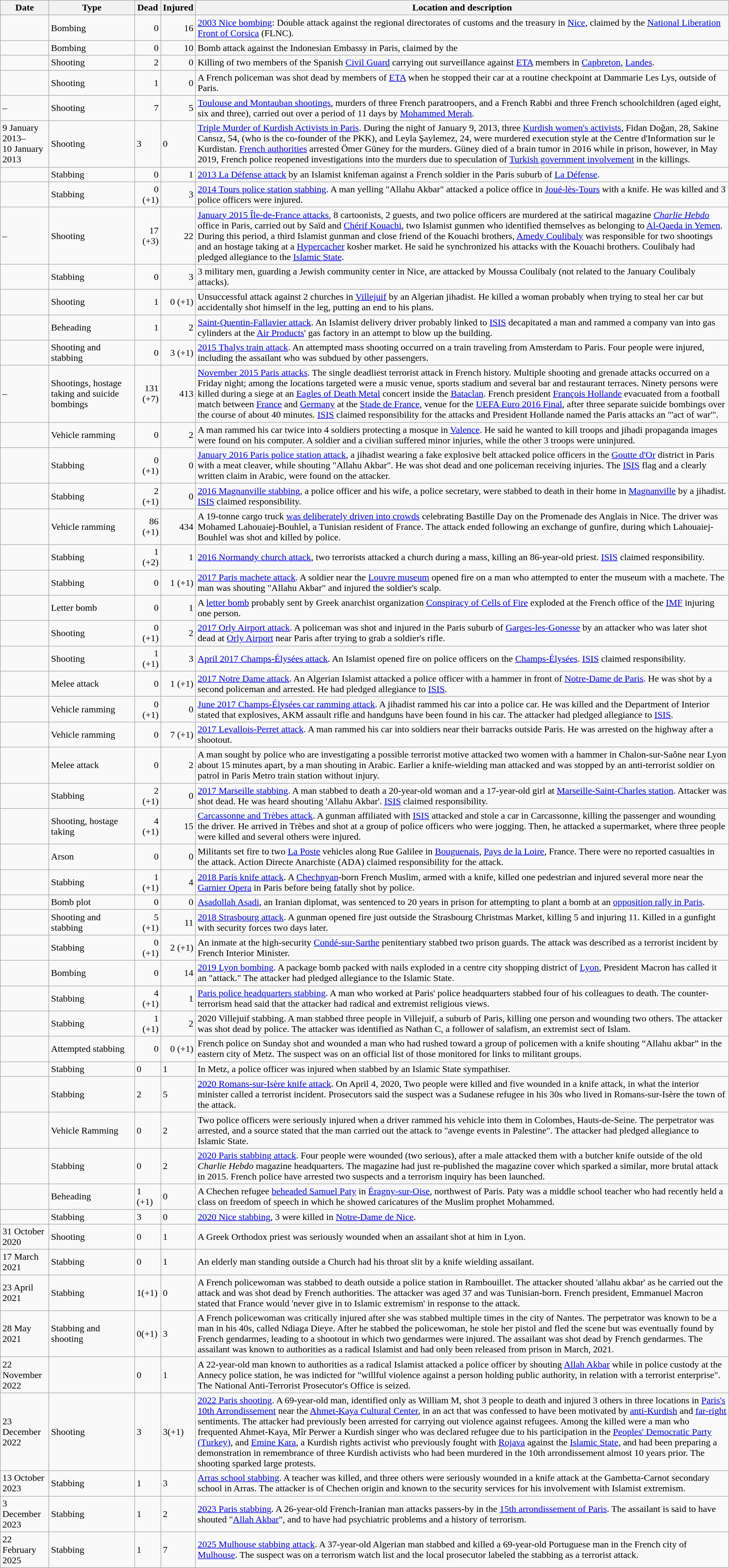<table class="wikitable sortable">
<tr>
<th>Date</th>
<th>Type</th>
<th>Dead</th>
<th>Injured</th>
<th class="unsortable">Location and description</th>
</tr>
<tr>
<td></td>
<td>Bombing</td>
<td align="right">0</td>
<td align="right">16</td>
<td><a href='#'>2003 Nice bombing</a>: Double attack against the regional directorates of customs and the treasury in <a href='#'>Nice</a>, claimed by the <a href='#'>National Liberation Front of Corsica</a> (FLNC).</td>
</tr>
<tr>
<td></td>
<td>Bombing</td>
<td align="right">0</td>
<td align="right">10</td>
<td>Bomb attack against the Indonesian Embassy in Paris, claimed by the  </td>
</tr>
<tr>
<td></td>
<td>Shooting</td>
<td align="right">2</td>
<td align="right">0</td>
<td>Killing of two members of the Spanish <a href='#'>Civil Guard</a> carrying out surveillance against <a href='#'>ETA</a> members in <a href='#'>Capbreton</a>, <a href='#'>Landes</a>.</td>
</tr>
<tr>
<td></td>
<td>Shooting</td>
<td align="right">1</td>
<td align="right">0</td>
<td>A French policeman was shot dead by members of <a href='#'>ETA</a> when he stopped their car at a routine checkpoint at Dammarie Les Lys, outside of Paris.</td>
</tr>
<tr>
<td>–</td>
<td>Shooting</td>
<td align="right">7</td>
<td align="right">5</td>
<td><a href='#'>Toulouse and Montauban shootings</a>, murders of three French paratroopers, and a French Rabbi and three French schoolchildren (aged eight, six and three), carried out over a period of 11 days by <a href='#'>Mohammed Merah</a>.</td>
</tr>
<tr>
<td>9 January 2013–<br>10 January 2013</td>
<td>Shooting</td>
<td>3</td>
<td>0</td>
<td><a href='#'>Triple Murder of Kurdish Activists in Paris</a>. During the night of January 9, 2013, three <a href='#'>Kurdish women's activists</a>, Fidan Doğan, 28, Sakine Cansız, 54, (who is the co-founder of the PKK), and Leyla Şaylemez, 24, were murdered execution style at the Centre d'Information sur le Kurdistan. <a href='#'>French authorities</a> arrested Ömer Güney for the murders. Güney died of a brain tumor in 2016 while in prison, however, in May 2019, French police reopened investigations into the murders due to speculation of <a href='#'>Turkish government involvement</a> in the killings.</td>
</tr>
<tr>
<td></td>
<td>Stabbing</td>
<td align="right">0</td>
<td align="right">1</td>
<td><a href='#'>2013 La Défense attack</a> by an Islamist knifeman against a French soldier in the Paris suburb of <a href='#'>La Défense</a>.</td>
</tr>
<tr>
<td></td>
<td>Stabbing</td>
<td align="right">0 (+1)</td>
<td align="right">3</td>
<td><a href='#'>2014 Tours police station stabbing</a>. A man yelling "Allahu Akbar" attacked a police office in <a href='#'>Joué-lès-Tours</a> with a knife. He was killed and 3 police officers were injured.</td>
</tr>
<tr>
<td>–</td>
<td>Shooting</td>
<td align="right">17 (+3)</td>
<td align="right">22</td>
<td><a href='#'>January 2015 Île-de-France attacks</a>, 8 cartoonists, 2 guests, and two police officers are murdered at the satirical magazine <em><a href='#'>Charlie Hebdo</a></em> office in Paris, carried out by Saïd and <a href='#'>Chérif Kouachi</a>, two Islamist gunmen who identified themselves as belonging to <a href='#'>Al-Qaeda in Yemen</a>. During this period, a third Islamist gunman and close friend of the Kouachi brothers, <a href='#'>Amedy Coulibaly</a> was responsible for two shootings and an hostage taking at a <a href='#'>Hypercacher</a> kosher market. He said he synchronized his attacks with the Kouachi brothers. Coulibaly had pledged allegiance to the <a href='#'>Islamic State</a>.</td>
</tr>
<tr>
<td></td>
<td>Stabbing</td>
<td align="right">0</td>
<td align="right">3</td>
<td>3 military men, guarding a Jewish community center in Nice, are attacked by Moussa Coulibaly (not related to the January Coulibaly attacks).</td>
</tr>
<tr>
<td></td>
<td>Shooting</td>
<td align="right">1</td>
<td align="right">0 (+1)</td>
<td>Unsuccessful attack against 2 churches in <a href='#'>Villejuif</a> by an Algerian jihadist. He killed a woman probably when trying to steal her car but accidentally shot himself in the leg, putting an end to his plans.</td>
</tr>
<tr>
<td></td>
<td>Beheading</td>
<td align="right">1</td>
<td align="right">2</td>
<td><a href='#'>Saint-Quentin-Fallavier attack</a>. An Islamist delivery driver probably linked to <a href='#'>ISIS</a> decapitated a man and rammed a company van into gas cylinders at the <a href='#'>Air Products</a>' gas factory in an attempt to blow up the building.</td>
</tr>
<tr>
<td></td>
<td>Shooting and stabbing</td>
<td align="right">0</td>
<td align="right">3 (+1)</td>
<td><a href='#'>2015 Thalys train attack</a>. An attempted mass shooting occurred on a train traveling from Amsterdam to Paris. Four people were injured, including the assailant who was subdued by other passengers.</td>
</tr>
<tr>
<td>–</td>
<td>Shootings, hostage taking and suicide bombings</td>
<td align="right">131<br>(+7)</td>
<td align="right">413</td>
<td><a href='#'>November 2015 Paris attacks</a>. The single deadliest terrorist attack in French history. Multiple shooting and grenade attacks occurred on a Friday night; among the locations targeted were a music venue, sports stadium and several bar and restaurant terraces. Ninety persons were killed during a siege at an <a href='#'>Eagles of Death Metal</a> concert inside the <a href='#'>Bataclan</a>. French president <a href='#'>François Hollande</a> evacuated from a football match between <a href='#'>France</a> and <a href='#'>Germany</a> at the <a href='#'>Stade de France</a>, venue for the <a href='#'>UEFA Euro 2016 Final</a>, after three separate suicide bombings over the course of about 40 minutes. <a href='#'>ISIS</a> claimed responsibility for the attacks and President Hollande named the Paris attacks an "'act of war'".</td>
</tr>
<tr>
<td></td>
<td style=white-space:nowrap>Vehicle ramming</td>
<td align="right">0</td>
<td align="right">2</td>
<td>A man rammed his car twice into 4 soldiers protecting a mosque in <a href='#'>Valence</a>. He said he wanted to kill troops and jihadi propaganda images were found on his computer. A soldier and a civilian suffered minor injuries, while the other 3 troops were uninjured.</td>
</tr>
<tr>
<td></td>
<td>Stabbing</td>
<td align="right">0 (+1)</td>
<td align="right">0</td>
<td><a href='#'>January 2016 Paris police station attack</a>, a jihadist wearing a fake explosive belt attacked police officers in the <a href='#'>Goutte d'Or</a> district in Paris with a meat cleaver, while shouting "Allahu Akbar". He was shot dead and one policeman receiving injuries. The <a href='#'>ISIS</a> flag and a clearly written claim in Arabic, were found on the attacker.</td>
</tr>
<tr>
<td></td>
<td>Stabbing</td>
<td align="right">2 (+1)</td>
<td align="right">0</td>
<td><a href='#'>2016 Magnanville stabbing</a>, a police officer and his wife, a police secretary, were stabbed to death in their home in <a href='#'>Magnanville</a> by a jihadist. <a href='#'>ISIS</a> claimed responsibility.</td>
</tr>
<tr>
<td></td>
<td style=white-space:nowrap>Vehicle ramming</td>
<td align="right">86 (+1)</td>
<td align="right">434</td>
<td>A 19-tonne cargo truck <a href='#'>was deliberately driven into crowds</a> celebrating Bastille Day on the Promenade des Anglais in Nice. The driver was Mohamed Lahouaiej-Bouhlel, a Tunisian resident of France. The attack ended following an exchange of gunfire, during which Lahouaiej-Bouhlel was shot and killed by police.</td>
</tr>
<tr>
<td></td>
<td>Stabbing</td>
<td align="right">1 (+2)</td>
<td align="right">1</td>
<td><a href='#'>2016 Normandy church attack</a>, two terrorists attacked a church during a mass, killing an 86-year-old priest. <a href='#'>ISIS</a> claimed responsibility.</td>
</tr>
<tr>
<td></td>
<td>Stabbing</td>
<td align="right">0</td>
<td align="right">1 (+1)</td>
<td><a href='#'>2017 Paris machete attack</a>. A soldier near the <a href='#'>Louvre museum</a> opened fire on a man who attempted to enter the museum with a machete. The man was shouting "Allahu Akbar" and injured the soldier's scalp.</td>
</tr>
<tr>
<td></td>
<td>Letter bomb</td>
<td align="right">0</td>
<td align="right">1</td>
<td>A <a href='#'>letter bomb</a> probably sent by Greek anarchist organization <a href='#'>Conspiracy of Cells of Fire</a> exploded at the French office of the <a href='#'>IMF</a> injuring one person.</td>
</tr>
<tr>
<td></td>
<td>Shooting</td>
<td align="right">0 (+1)</td>
<td align="right">2</td>
<td><a href='#'>2017 Orly Airport attack</a>. A policeman was shot and injured in the Paris suburb of <a href='#'>Garges-les-Gonesse</a> by an attacker who was later shot dead at <a href='#'>Orly Airport</a> near Paris after trying to grab a soldier's rifle.</td>
</tr>
<tr>
<td></td>
<td>Shooting</td>
<td align="right">1 (+1)</td>
<td align="right">3</td>
<td><a href='#'>April 2017 Champs-Élysées attack</a>. An Islamist opened fire on police officers on the <a href='#'>Champs-Élysées</a>. <a href='#'>ISIS</a> claimed responsibility.</td>
</tr>
<tr>
<td></td>
<td>Melee attack</td>
<td align="right">0</td>
<td align="right">1 (+1)</td>
<td><a href='#'>2017 Notre Dame attack</a>. An Algerian Islamist attacked a police officer with a hammer in front of <a href='#'>Notre-Dame de Paris</a>. He was shot by a second policeman and arrested. He had pledged allegiance to <a href='#'>ISIS</a>.</td>
</tr>
<tr>
<td></td>
<td>Vehicle ramming</td>
<td align="right">0 (+1)</td>
<td align="right">0</td>
<td><a href='#'>June 2017 Champs-Élysées car ramming attack</a>. A jihadist rammed his car into a police car. He was killed and the Department of Interior stated that explosives, AKM assault rifle and handguns have been found in his car. The attacker had pledged allegiance to <a href='#'>ISIS</a>.</td>
</tr>
<tr>
<td></td>
<td>Vehicle ramming</td>
<td align="right">0</td>
<td align="right">7 (+1)</td>
<td><a href='#'>2017 Levallois-Perret attack</a>. A man rammed his car into soldiers near their barracks outside Paris. He was arrested on the highway after a shootout.</td>
</tr>
<tr>
<td></td>
<td>Melee attack</td>
<td align="right">0</td>
<td align="right">2</td>
<td>A man sought by police who are investigating a possible terrorist motive attacked two women with a hammer in Chalon-sur-Saône near Lyon about 15 minutes apart, by a man shouting in Arabic. Earlier a knife-wielding man attacked and was stopped by an anti-terrorist soldier on patrol in Paris Metro train station without injury.</td>
</tr>
<tr>
<td></td>
<td>Stabbing</td>
<td align="right">2 (+1)</td>
<td align="right">0</td>
<td><a href='#'>2017 Marseille stabbing</a>. A man stabbed to death a 20-year-old woman and a 17-year-old girl at <a href='#'>Marseille-Saint-Charles station</a>. Attacker was shot dead. He was heard shouting 'Allahu Akbar'. <a href='#'>ISIS</a> claimed responsibility.</td>
</tr>
<tr>
<td></td>
<td>Shooting, hostage taking</td>
<td align="right">4 (+1)</td>
<td align="right">15</td>
<td><a href='#'>Carcassonne and Trèbes attack</a>. A gunman affiliated with <a href='#'>ISIS</a> attacked and stole a car in Carcassonne, killing the passenger and wounding the driver. He arrived in Trèbes and shot at a group of police officers who were jogging. Then, he attacked a supermarket, where three people were killed and several others were injured.</td>
</tr>
<tr>
<td></td>
<td>Arson</td>
<td align="right">0</td>
<td align="right">0</td>
<td>Militants set fire to two <a href='#'>La Poste</a> vehicles along Rue Galilee in <a href='#'>Bouguenais</a>, <a href='#'>Pays de la Loire</a>, France. There were no reported casualties in the attack. Action Directe Anarchiste (ADA) claimed responsibility for the attack.</td>
</tr>
<tr>
<td></td>
<td>Stabbing</td>
<td align="right">1 (+1)</td>
<td align="right">4</td>
<td><a href='#'>2018 Paris knife attack</a>. A <a href='#'>Chechnyan</a>-born French Muslim, armed with a knife, killed one pedestrian and injured several more near the <a href='#'>Garnier Opera</a> in Paris before being fatally shot by police.</td>
</tr>
<tr>
<td></td>
<td>Bomb plot</td>
<td align="right">0</td>
<td align="right">0</td>
<td><a href='#'>Asadollah Asadi</a>, an Iranian diplomat, was sentenced to 20 years in prison for attempting to plant a bomb at an <a href='#'>opposition rally in Paris</a>.</td>
</tr>
<tr>
<td></td>
<td>Shooting and stabbing</td>
<td align="right">5 (+1)</td>
<td align="right">11</td>
<td><a href='#'>2018 Strasbourg attack</a>. A gunman opened fire just outside the Strasbourg Christmas Market, killing 5 and injuring 11. Killed in a gunfight with security forces two days later.</td>
</tr>
<tr>
<td></td>
<td>Stabbing</td>
<td align="right">0 (+1)</td>
<td align="right">2 (+1)</td>
<td>An inmate at the high-security <a href='#'>Condé-sur-Sarthe</a> penitentiary stabbed two prison guards. The attack was described as a terrorist incident by French Interior Minister.</td>
</tr>
<tr>
<td></td>
<td>Bombing</td>
<td align="right">0</td>
<td align="right">14</td>
<td><a href='#'>2019 Lyon bombing</a>. A package bomb packed with nails exploded in a centre city shopping district of <a href='#'>Lyon</a>, President Macron has called it an "attack." The attacker had pledged allegiance to the Islamic State.</td>
</tr>
<tr>
<td></td>
<td>Stabbing</td>
<td align="right">4 (+1)</td>
<td align="right">1</td>
<td><a href='#'>Paris police headquarters stabbing</a>. A man who worked at Paris' police headquarters stabbed four of his colleagues to death. The counter-terrorism head said that the attacker had radical and extremist religious views.</td>
</tr>
<tr>
<td></td>
<td>Stabbing</td>
<td align="right">1 (+1)</td>
<td align="right">2</td>
<td>2020 Villejuif stabbing. A man stabbed three people in Villejuif, a suburb of Paris, killing one person and wounding two others. The attacker was shot dead by police. The attacker was identified as Nathan C, a follower of salafism, an extremist sect of Islam.</td>
</tr>
<tr>
<td></td>
<td>Attempted stabbing</td>
<td align="right">0</td>
<td align="right">0 (+1)</td>
<td>French police on Sunday shot and wounded a man who had rushed toward a group of policemen with a knife shouting “Allahu akbar” in the eastern city of Metz. The suspect was on an official list of those monitored for links to militant groups.</td>
</tr>
<tr>
<td></td>
<td>Stabbing</td>
<td>0</td>
<td>1</td>
<td>In Metz, a police officer was injured when stabbed by an Islamic State sympathiser.</td>
</tr>
<tr>
<td></td>
<td>Stabbing</td>
<td>2</td>
<td>5</td>
<td><a href='#'>2020 Romans-sur-Isère knife attack</a>. On April 4, 2020, Two people were killed and five wounded in a knife attack, in what the interior minister called a terrorist incident. Prosecutors said the suspect was a Sudanese refugee in his 30s who lived in Romans-sur-Isère the town of the attack.</td>
</tr>
<tr>
<td></td>
<td>Vehicle Ramming</td>
<td>0</td>
<td>2</td>
<td>Two police officers were seriously injured when a driver rammed his vehicle into them in Colombes, Hauts-de-Seine. The perpetrator was arrested, and a source stated that the man carried out the attack to "avenge events in Palestine". The attacker had pledged allegiance to Islamic State.</td>
</tr>
<tr>
<td></td>
<td>Stabbing</td>
<td>0</td>
<td>2</td>
<td><a href='#'>2020 Paris stabbing attack</a>. Four people were wounded (two serious), after a male attacked them with a butcher knife outside of the old <em>Charlie Hebdo</em> magazine headquarters. The magazine had just re-published the magazine cover which sparked a similar, more brutal attack in 2015. French police have arrested two suspects and a terrorism inquiry has been launched.</td>
</tr>
<tr>
<td></td>
<td>Beheading</td>
<td>1 (+1)</td>
<td>0</td>
<td>A Chechen refugee <a href='#'>beheaded Samuel Paty</a> in <a href='#'>Éragny-sur-Oise</a>, northwest of Paris. Paty was a middle school teacher who had recently held a class on freedom of speech in which he showed caricatures of the Muslim prophet Mohammed.</td>
</tr>
<tr>
<td></td>
<td>Stabbing</td>
<td>3</td>
<td>0</td>
<td><a href='#'>2020 Nice stabbing</a>, 3 were killed in <a href='#'>Notre-Dame de Nice</a>.</td>
</tr>
<tr>
<td>31 October 2020</td>
<td>Shooting</td>
<td>0</td>
<td>1</td>
<td>A Greek Orthodox priest was seriously wounded when an assailant shot at him in Lyon.</td>
</tr>
<tr>
<td>17 March 2021</td>
<td>Stabbing</td>
<td>0</td>
<td>1</td>
<td>An elderly man standing outside a Church had his throat slit by a knife wielding assailant.</td>
</tr>
<tr>
<td>23 April 2021</td>
<td>Stabbing</td>
<td>1(+1)</td>
<td>0</td>
<td>A French policewoman was stabbed to death outside a police station in Rambouillet. The attacker shouted 'allahu akbar' as he carried out the attack and was shot dead by French authorities. The attacker was aged 37 and was Tunisian-born. French president, Emmanuel Macron stated that France would 'never give in to Islamic extremism' in response to the attack.</td>
</tr>
<tr>
<td>28 May 2021</td>
<td>Stabbing and shooting</td>
<td>0(+1)</td>
<td>3</td>
<td>A French policewoman was critically injured after she was stabbed multiple times in the city of Nantes. The perpetrator was known to be a man in his 40s, called Ndiaga Dieye. After he stabbed the policewoman, he stole her pistol and fled the scene but was eventually found by French gendarmes, leading to a shootout in which two gendarmes were injured. The assailant was shot dead by French gendarmes. The assailant was known to authorities as a radical Islamist and had only been released from prison in March, 2021.</td>
</tr>
<tr>
<td>22 November 2022</td>
<td></td>
<td>0</td>
<td>1</td>
<td>A 22-year-old man known to authorities as a radical Islamist attacked a police officer by shouting <a href='#'>Allah Akbar</a> while in police custody at the Annecy police station, he was indicted for "willful violence against a person holding public authority, in relation with a terrorist enterprise". The National Anti-Terrorist Prosecutor's Office is seized.</td>
</tr>
<tr>
<td>23 December 2022</td>
<td>Shooting</td>
<td>3</td>
<td>3(+1)</td>
<td><a href='#'>2022 Paris shooting</a>. A 69-year-old man, identified only as William M, shot 3 people to death and injured 3 others in three locations in <a href='#'>Paris's 10th Arrondissement</a> near the <a href='#'>Ahmet-Kaya Cultural Center</a>, in an act that was confessed to have been motivated by <a href='#'>anti-Kurdish</a> and <a href='#'>far-right</a> sentiments. The attacker had previously been arrested for carrying out violence against refugees. Among the killed were a man who frequented Ahmet-Kaya, Mîr Perwer a Kurdish singer who was declared refugee due to his participation in the <a href='#'>Peoples' Democratic Party (Turkey)</a>, and <a href='#'>Emine Kara</a>, a Kurdish rights activist who previously fought with <a href='#'>Rojava</a> against the <a href='#'>Islamic State</a>, and had been preparing a demonstration in remembrance of three Kurdish activists who had been murdered in the 10th arrondissement almost 10 years prior. The shooting sparked large protests.</td>
</tr>
<tr>
<td>13 October 2023</td>
<td>Stabbing</td>
<td>1</td>
<td>3</td>
<td><a href='#'>Arras school stabbing</a>. A teacher was killed, and three others were seriously wounded in a knife attack at the Gambetta-Carnot secondary school in Arras. The attacker is of Chechen origin and known to the security services for his involvement with Islamist extremism.</td>
</tr>
<tr>
<td>3 December 2023</td>
<td>Stabbing</td>
<td>1</td>
<td>2</td>
<td><a href='#'>2023 Paris stabbing</a>. A 26-year-old French-Iranian man attacks passers-by in the <a href='#'>15th arrondissement of Paris</a>. The assailant is said to have shouted "<a href='#'>Allah Akbar</a>", and to have had psychiatric problems and a history of terrorism.</td>
</tr>
<tr>
<td>22 February 2025</td>
<td>Stabbing</td>
<td>1</td>
<td>7</td>
<td><a href='#'>2025 Mulhouse stabbing attack</a>. A 37-year-old Algerian man stabbed and killed a 69-year-old Portuguese man in the French city of <a href='#'>Mulhouse</a>. The suspect was on a terrorism watch list and the local prosecutor labeled the stabbing as a terrorist attack.</td>
</tr>
</table>
